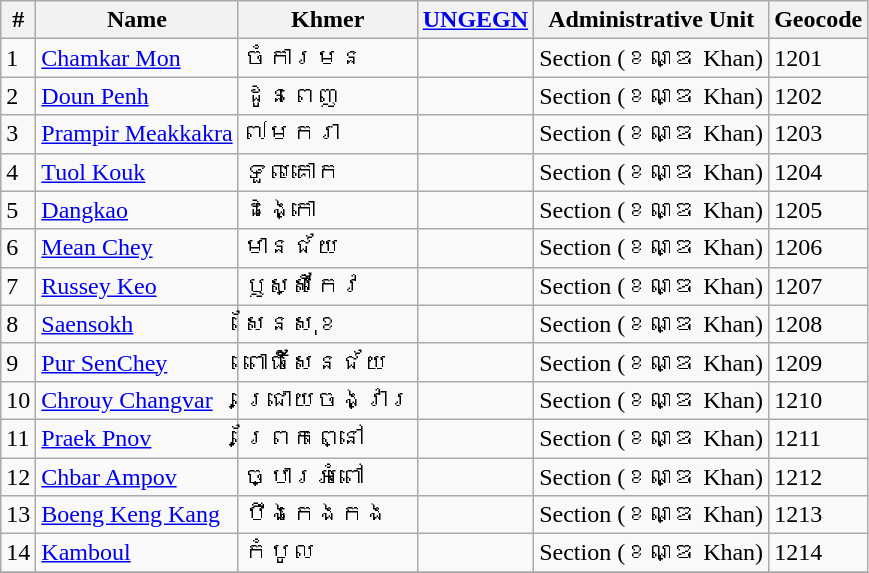<table class="wikitable sortable">
<tr>
<th>#</th>
<th>Name</th>
<th>Khmer</th>
<th><a href='#'>UNGEGN</a></th>
<th>Administrative Unit</th>
<th>Geocode</th>
</tr>
<tr>
<td>1</td>
<td><a href='#'>Chamkar Mon</a></td>
<td>ចំការមន</td>
<td></td>
<td>Section (ខណ្ឌ Khan)</td>
<td>1201</td>
</tr>
<tr>
<td>2</td>
<td><a href='#'>Doun Penh</a></td>
<td>ដូនពេញ</td>
<td></td>
<td>Section (ខណ្ឌ Khan)</td>
<td>1202</td>
</tr>
<tr>
<td>3</td>
<td><a href='#'>Prampir Meakkakra</a></td>
<td>៧មករា</td>
<td></td>
<td>Section (ខណ្ឌ Khan)</td>
<td>1203</td>
</tr>
<tr>
<td>4</td>
<td><a href='#'>Tuol Kouk</a></td>
<td>ទួលគោក</td>
<td></td>
<td>Section (ខណ្ឌ Khan)</td>
<td>1204</td>
</tr>
<tr>
<td>5</td>
<td><a href='#'>Dangkao</a></td>
<td>ដង្កោ</td>
<td></td>
<td>Section (ខណ្ឌ Khan)</td>
<td>1205</td>
</tr>
<tr>
<td>6</td>
<td><a href='#'>Mean Chey</a></td>
<td>មានជ័យ</td>
<td></td>
<td>Section (ខណ្ឌ Khan)</td>
<td>1206</td>
</tr>
<tr>
<td>7</td>
<td><a href='#'>Russey Keo</a></td>
<td>ឫស្សីកែវ</td>
<td></td>
<td>Section (ខណ្ឌ Khan)</td>
<td>1207</td>
</tr>
<tr>
<td>8</td>
<td><a href='#'>Saensokh</a></td>
<td>សែនសុខ</td>
<td></td>
<td>Section (ខណ្ឌ Khan)</td>
<td>1208</td>
</tr>
<tr>
<td>9</td>
<td><a href='#'>Pur SenChey</a></td>
<td>ពោធិ៍សែនជ័យ</td>
<td></td>
<td>Section (ខណ្ឌ Khan)</td>
<td>1209</td>
</tr>
<tr>
<td>10</td>
<td><a href='#'>Chrouy Changvar</a></td>
<td>ជ្រោយចង្វារ</td>
<td></td>
<td>Section (ខណ្ឌ Khan)</td>
<td>1210</td>
</tr>
<tr>
<td>11</td>
<td><a href='#'>Praek Pnov</a></td>
<td>ព្រែកព្នៅ</td>
<td></td>
<td>Section (ខណ្ឌ Khan)</td>
<td>1211</td>
</tr>
<tr>
<td>12</td>
<td><a href='#'>Chbar Ampov</a></td>
<td>ច្បារអំពៅ</td>
<td></td>
<td>Section (ខណ្ឌ Khan)</td>
<td>1212</td>
</tr>
<tr>
<td>13</td>
<td><a href='#'>Boeng Keng Kang</a></td>
<td>បឹងកេងកង</td>
<td></td>
<td>Section (ខណ្ឌ Khan)</td>
<td>1213</td>
</tr>
<tr>
<td>14</td>
<td><a href='#'>Kamboul</a></td>
<td>កំបូល</td>
<td></td>
<td>Section (ខណ្ឌ Khan)</td>
<td>1214</td>
</tr>
<tr>
</tr>
</table>
